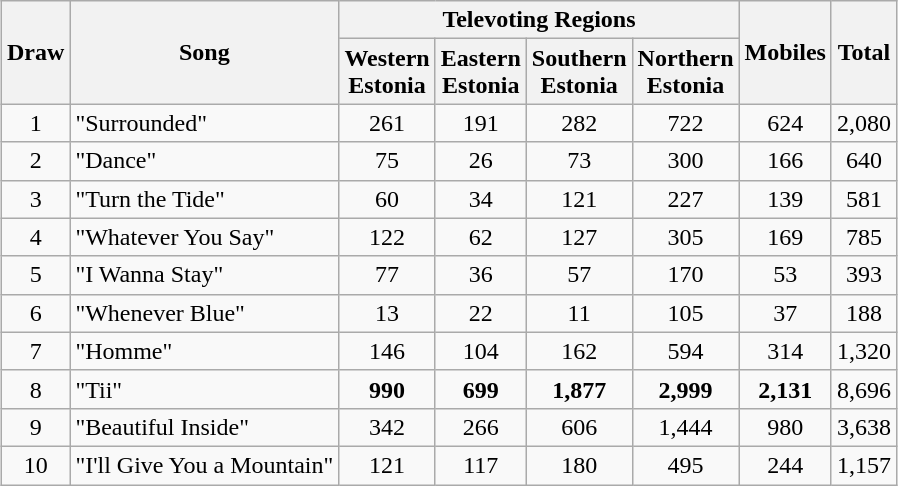<table class="wikitable collapsible" style="margin: 1em auto 1em auto; text-align:center;">
<tr>
<th rowspan="2">Draw</th>
<th rowspan="2">Song</th>
<th colspan="4">Televoting Regions</th>
<th rowspan="2">Mobiles</th>
<th rowspan="2">Total</th>
</tr>
<tr>
<th>Western<br>Estonia</th>
<th>Eastern<br>Estonia</th>
<th>Southern<br>Estonia</th>
<th>Northern<br>Estonia</th>
</tr>
<tr>
<td>1</td>
<td align="left">"Surrounded"</td>
<td>261</td>
<td>191</td>
<td>282</td>
<td>722</td>
<td>624</td>
<td>2,080</td>
</tr>
<tr>
<td>2</td>
<td align="left">"Dance"</td>
<td>75</td>
<td>26</td>
<td>73</td>
<td>300</td>
<td>166</td>
<td>640</td>
</tr>
<tr>
<td>3</td>
<td align="left">"Turn the Tide"</td>
<td>60</td>
<td>34</td>
<td>121</td>
<td>227</td>
<td>139</td>
<td>581</td>
</tr>
<tr>
<td>4</td>
<td align="left">"Whatever You Say"</td>
<td>122</td>
<td>62</td>
<td>127</td>
<td>305</td>
<td>169</td>
<td>785</td>
</tr>
<tr>
<td>5</td>
<td align="left">"I Wanna Stay"</td>
<td>77</td>
<td>36</td>
<td>57</td>
<td>170</td>
<td>53</td>
<td>393</td>
</tr>
<tr>
<td>6</td>
<td align="left">"Whenever Blue"</td>
<td>13</td>
<td>22</td>
<td>11</td>
<td>105</td>
<td>37</td>
<td>188</td>
</tr>
<tr>
<td>7</td>
<td align="left">"Homme"</td>
<td>146</td>
<td>104</td>
<td>162</td>
<td>594</td>
<td>314</td>
<td>1,320</td>
</tr>
<tr>
<td>8</td>
<td align="left">"Tii"</td>
<td><strong>990</strong></td>
<td><strong>699</strong></td>
<td><strong>1,877</strong></td>
<td><strong>2,999</strong></td>
<td><strong>2,131</strong></td>
<td>8,696</td>
</tr>
<tr>
<td>9</td>
<td align="left">"Beautiful Inside"</td>
<td>342</td>
<td>266</td>
<td>606</td>
<td>1,444</td>
<td>980</td>
<td>3,638</td>
</tr>
<tr>
<td>10</td>
<td align="left">"I'll Give You a Mountain"</td>
<td>121</td>
<td>117</td>
<td>180</td>
<td>495</td>
<td>244</td>
<td>1,157</td>
</tr>
</table>
